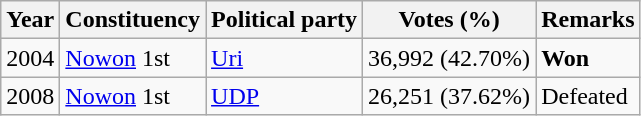<table class="wikitable">
<tr>
<th>Year</th>
<th>Constituency</th>
<th>Political party</th>
<th>Votes (%)</th>
<th>Remarks</th>
</tr>
<tr>
<td>2004</td>
<td><a href='#'>Nowon</a> 1st</td>
<td><a href='#'>Uri</a></td>
<td>36,992 (42.70%)</td>
<td><strong>Won</strong></td>
</tr>
<tr>
<td>2008</td>
<td><a href='#'>Nowon</a> 1st</td>
<td><a href='#'>UDP</a></td>
<td>26,251 (37.62%)</td>
<td>Defeated</td>
</tr>
</table>
